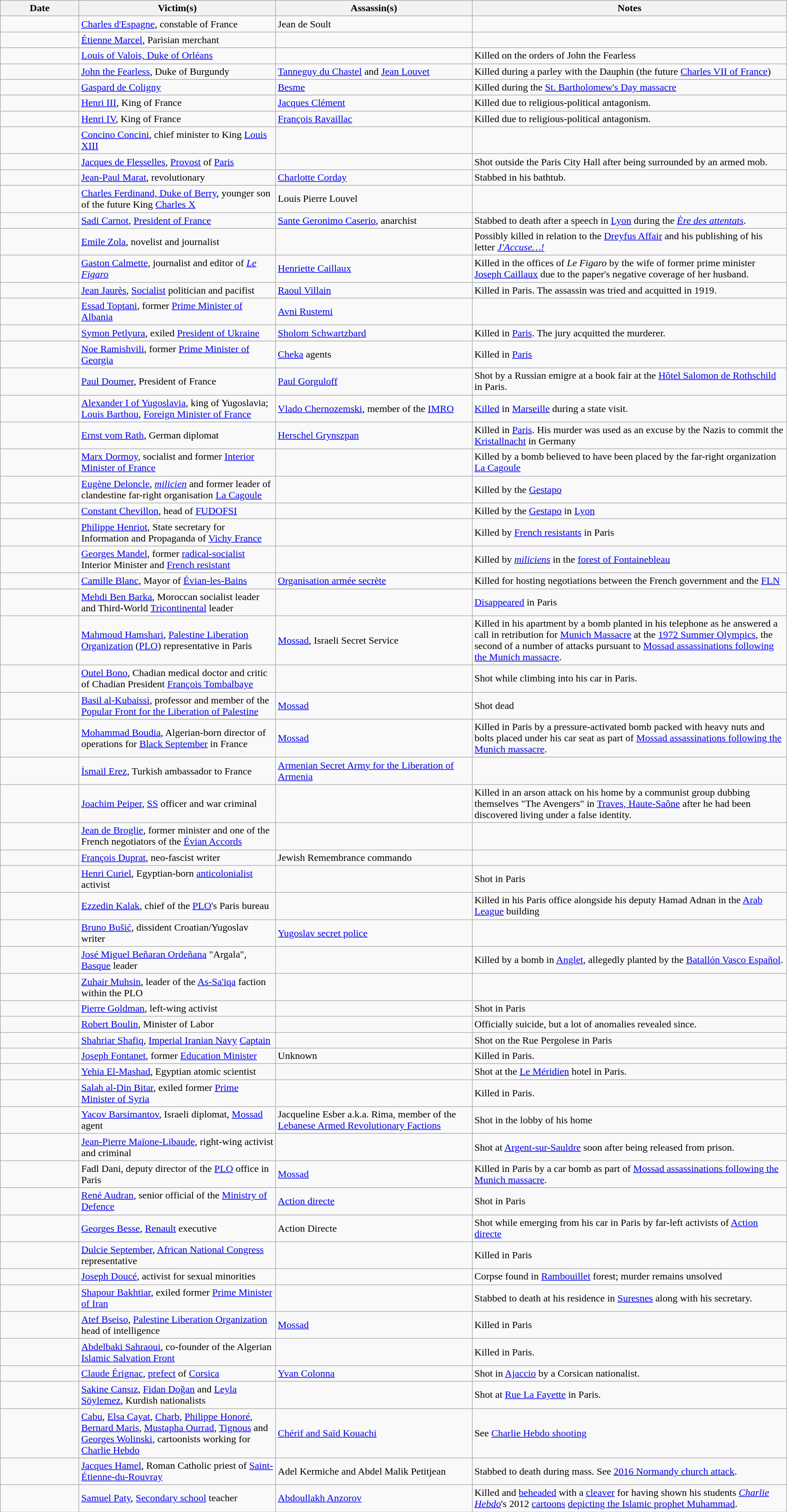<table class="wikitable sortable" style="width:100%">
<tr>
<th style="width:10%">Date</th>
<th style="width:25%">Victim(s)</th>
<th style="width:25%">Assassin(s)</th>
<th style="width:40%">Notes</th>
</tr>
<tr>
<td></td>
<td><a href='#'>Charles d'Espagne</a>, constable of France</td>
<td>Jean de Soult</td>
<td></td>
</tr>
<tr>
<td></td>
<td><a href='#'>Étienne Marcel</a>, Parisian merchant</td>
<td></td>
<td></td>
</tr>
<tr>
<td></td>
<td><a href='#'>Louis of Valois, Duke of Orléans</a></td>
<td></td>
<td>Killed on the orders of John the Fearless</td>
</tr>
<tr>
<td></td>
<td><a href='#'>John the Fearless</a>, Duke of Burgundy</td>
<td><a href='#'>Tanneguy du Chastel</a> and <a href='#'>Jean Louvet</a></td>
<td>Killed during a parley with the Dauphin (the future <a href='#'>Charles VII of France</a>)</td>
</tr>
<tr>
<td></td>
<td><a href='#'>Gaspard de Coligny</a></td>
<td><a href='#'>Besme</a></td>
<td>Killed during the <a href='#'>St. Bartholomew's Day massacre</a></td>
</tr>
<tr>
<td></td>
<td><a href='#'>Henri III</a>, King of France</td>
<td><a href='#'>Jacques Clément</a></td>
<td>Killed due to religious-political antagonism.</td>
</tr>
<tr>
<td></td>
<td><a href='#'>Henri IV</a>, King of France</td>
<td><a href='#'>François Ravaillac</a></td>
<td>Killed due to religious-political antagonism.</td>
</tr>
<tr>
<td></td>
<td><a href='#'>Concino Concini</a>, chief minister to King <a href='#'>Louis XIII</a></td>
<td></td>
<td></td>
</tr>
<tr>
<td></td>
<td><a href='#'>Jacques de Flesselles</a>, <a href='#'>Provost</a> of <a href='#'>Paris</a></td>
<td></td>
<td>Shot outside the Paris City Hall after being surrounded by an armed mob.</td>
</tr>
<tr>
<td></td>
<td><a href='#'>Jean-Paul Marat</a>, revolutionary</td>
<td><a href='#'>Charlotte Corday</a></td>
<td>Stabbed in his bathtub.</td>
</tr>
<tr>
<td></td>
<td><a href='#'>Charles Ferdinand, Duke of Berry</a>, younger son of the future King <a href='#'>Charles X</a></td>
<td>Louis Pierre Louvel</td>
<td></td>
</tr>
<tr>
<td><a href='#'></a></td>
<td><a href='#'>Sadi Carnot</a>, <a href='#'>President of France</a></td>
<td><a href='#'>Sante Geronimo Caserio</a>, anarchist</td>
<td>Stabbed to death after a speech in <a href='#'>Lyon</a> during the <em><a href='#'>Ère des attentats</a></em>.</td>
</tr>
<tr>
<td></td>
<td><a href='#'>Emile Zola</a>, novelist and journalist</td>
<td></td>
<td>Possibly killed in relation to the <a href='#'>Dreyfus Affair</a> and his publishing of his letter <em><a href='#'>J'Accuse…!</a></em></td>
</tr>
<tr>
<td></td>
<td><a href='#'>Gaston Calmette</a>, journalist and editor of <em><a href='#'>Le Figaro</a> </em></td>
<td><a href='#'>Henriette Caillaux</a></td>
<td>Killed in the offices of <em>Le Figaro</em> by the wife of former prime minister <a href='#'>Joseph Caillaux</a> due to the paper's negative coverage of her husband.</td>
</tr>
<tr>
<td></td>
<td><a href='#'>Jean Jaurès</a>, <a href='#'>Socialist</a> politician and pacifist</td>
<td><a href='#'>Raoul Villain</a></td>
<td>Killed in Paris. The assassin was tried and acquitted in 1919.</td>
</tr>
<tr>
<td></td>
<td><a href='#'>Essad Toptani</a>, former <a href='#'>Prime Minister of Albania</a></td>
<td><a href='#'>Avni Rustemi</a></td>
<td></td>
</tr>
<tr>
<td></td>
<td><a href='#'>Symon Petlyura</a>, exiled <a href='#'>President of Ukraine</a></td>
<td><a href='#'>Sholom Schwartzbard</a></td>
<td>Killed in <a href='#'>Paris</a>. The jury acquitted the murderer.</td>
</tr>
<tr>
<td></td>
<td><a href='#'>Noe Ramishvili</a>, former <a href='#'>Prime Minister of Georgia</a></td>
<td><a href='#'>Cheka</a> agents</td>
<td>Killed in <a href='#'>Paris</a></td>
</tr>
<tr>
<td></td>
<td><a href='#'>Paul Doumer</a>, President of France</td>
<td><a href='#'>Paul Gorguloff</a></td>
<td>Shot by a Russian emigre at a book fair at the <a href='#'>Hôtel Salomon de Rothschild</a> in Paris.</td>
</tr>
<tr>
<td></td>
<td><a href='#'>Alexander I of Yugoslavia</a>, king of Yugoslavia; <a href='#'>Louis Barthou</a>, <a href='#'>Foreign Minister of France</a></td>
<td><a href='#'>Vlado Chernozemski</a>, member of the <a href='#'>IMRO</a></td>
<td><a href='#'>Killed</a> in <a href='#'>Marseille</a> during a state visit.</td>
</tr>
<tr>
<td></td>
<td><a href='#'>Ernst vom Rath</a>, German diplomat</td>
<td><a href='#'>Herschel Grynszpan</a></td>
<td>Killed in <a href='#'>Paris</a>. His murder was used as an excuse by the Nazis to commit the <a href='#'>Kristallnacht</a> in Germany</td>
</tr>
<tr>
<td></td>
<td><a href='#'>Marx Dormoy</a>, socialist and former <a href='#'>Interior Minister of France</a></td>
<td></td>
<td>Killed by a bomb believed to have been placed by the far-right organization <a href='#'>La Cagoule</a></td>
</tr>
<tr>
<td></td>
<td><a href='#'>Eugène Deloncle</a>, <em><a href='#'>milicien</a></em> and former leader of clandestine far-right organisation <a href='#'>La Cagoule</a></td>
<td></td>
<td>Killed by the <a href='#'>Gestapo</a></td>
</tr>
<tr>
<td></td>
<td><a href='#'>Constant Chevillon</a>, head of <a href='#'>FUDOFSI</a></td>
<td></td>
<td>Killed by the <a href='#'>Gestapo</a> in <a href='#'>Lyon</a></td>
</tr>
<tr>
<td></td>
<td><a href='#'>Philippe Henriot</a>, State secretary for Information and Propaganda of <a href='#'>Vichy France</a></td>
<td></td>
<td>Killed by <a href='#'>French resistants</a> in Paris</td>
</tr>
<tr>
<td></td>
<td><a href='#'>Georges Mandel</a>, former <a href='#'>radical-socialist</a> Interior Minister and <a href='#'>French resistant</a></td>
<td></td>
<td>Killed by <em><a href='#'>miliciens</a></em> in the <a href='#'>forest of Fontainebleau</a></td>
</tr>
<tr>
<td></td>
<td><a href='#'>Camille Blanc</a>, Mayor of <a href='#'>Évian-les-Bains</a></td>
<td><a href='#'>Organisation armée secrète</a></td>
<td>Killed for hosting negotiations between the French government and the <a href='#'>FLN</a></td>
</tr>
<tr>
<td></td>
<td><a href='#'>Mehdi Ben Barka</a>, Moroccan socialist leader and Third-World <a href='#'>Tricontinental</a> leader</td>
<td></td>
<td><a href='#'>Disappeared</a> in Paris</td>
</tr>
<tr>
<td></td>
<td><a href='#'>Mahmoud Hamshari</a>, <a href='#'>Palestine Liberation Organization</a> (<a href='#'>PLO</a>) representative in Paris</td>
<td><a href='#'>Mossad</a>, Israeli Secret Service</td>
<td>Killed in his apartment by a bomb planted in his telephone as he answered a call in retribution for <a href='#'>Munich Massacre</a> at the <a href='#'>1972 Summer Olympics</a>, the second of a number of attacks pursuant to <a href='#'>Mossad assassinations following the Munich massacre</a>.</td>
</tr>
<tr>
<td></td>
<td><a href='#'>Outel Bono</a>, Chadian medical doctor and critic of Chadian President <a href='#'>François Tombalbaye</a></td>
<td></td>
<td>Shot while climbing into his car in Paris.</td>
</tr>
<tr>
<td></td>
<td><a href='#'>Basil al-Kubaissi</a>, professor and member of the <a href='#'>Popular Front for the Liberation of Palestine</a></td>
<td><a href='#'>Mossad</a></td>
<td>Shot dead</td>
</tr>
<tr>
<td></td>
<td><a href='#'>Mohammad Boudia</a>, Algerian-born director of operations for <a href='#'>Black September</a> in France</td>
<td><a href='#'>Mossad</a></td>
<td>Killed in Paris by a pressure-activated bomb packed with heavy nuts and bolts placed under his car seat as part of <a href='#'>Mossad assassinations following the Munich massacre</a>.</td>
</tr>
<tr>
<td></td>
<td><a href='#'>İsmail Erez</a>, Turkish ambassador to France</td>
<td><a href='#'>Armenian Secret Army for the Liberation of Armenia</a></td>
<td></td>
</tr>
<tr>
<td></td>
<td><a href='#'>Joachim Peiper</a>, <a href='#'>SS</a> officer and war criminal</td>
<td></td>
<td>Killed in an arson attack on his home by a communist group dubbing themselves "The Avengers" in <a href='#'>Traves, Haute-Saône</a> after he had been discovered living under a false identity.</td>
</tr>
<tr>
<td></td>
<td><a href='#'>Jean de Broglie</a>, former minister and one of the French negotiators of the <a href='#'>Évian Accords</a></td>
<td></td>
<td></td>
</tr>
<tr>
<td></td>
<td><a href='#'>François Duprat</a>, neo-fascist writer</td>
<td>Jewish Remembrance commando</td>
<td></td>
</tr>
<tr>
<td></td>
<td><a href='#'>Henri Curiel</a>, Egyptian-born <a href='#'>anticolonialist</a> activist</td>
<td></td>
<td>Shot in Paris</td>
</tr>
<tr>
<td></td>
<td><a href='#'>Ezzedin Kalak</a>, chief of the <a href='#'>PLO</a>'s Paris bureau</td>
<td></td>
<td>Killed in his Paris office alongside his deputy Hamad Adnan in the <a href='#'>Arab League</a> building</td>
</tr>
<tr>
<td></td>
<td><a href='#'>Bruno Bušić</a>, dissident Croatian/Yugoslav writer</td>
<td><a href='#'>Yugoslav secret police</a></td>
<td></td>
</tr>
<tr>
<td></td>
<td><a href='#'>José Miguel Beñaran Ordeñana</a> "Argala", <a href='#'>Basque</a> leader</td>
<td></td>
<td>Killed by a bomb in <a href='#'>Anglet</a>, allegedly planted by the <a href='#'>Batallón Vasco Español</a>.</td>
</tr>
<tr>
<td></td>
<td><a href='#'>Zuhair Muhsin</a>, leader of the <a href='#'>As-Sa'iqa</a> faction within the PLO</td>
<td></td>
<td></td>
</tr>
<tr>
<td></td>
<td><a href='#'>Pierre Goldman</a>, left-wing activist</td>
<td></td>
<td>Shot in Paris</td>
</tr>
<tr>
<td></td>
<td><a href='#'>Robert Boulin</a>, Minister of Labor</td>
<td></td>
<td>Officially suicide, but a lot of anomalies revealed since.</td>
</tr>
<tr>
<td></td>
<td><a href='#'>Shahriar Shafiq</a>, <a href='#'>Imperial Iranian Navy</a> <a href='#'>Captain</a></td>
<td></td>
<td>Shot on the Rue Pergolese in Paris</td>
</tr>
<tr>
<td></td>
<td><a href='#'>Joseph Fontanet</a>, former <a href='#'>Education Minister</a></td>
<td>Unknown</td>
<td>Killed in Paris.</td>
</tr>
<tr>
<td></td>
<td><a href='#'>Yehia El-Mashad</a>, Egyptian atomic scientist</td>
<td></td>
<td>Shot at the <a href='#'>Le Méridien</a> hotel in Paris.</td>
</tr>
<tr>
<td></td>
<td><a href='#'>Salah al-Din Bitar</a>, exiled former <a href='#'>Prime Minister of Syria</a></td>
<td></td>
<td>Killed in Paris.</td>
</tr>
<tr>
<td></td>
<td><a href='#'>Yacov Barsimantov</a>, Israeli diplomat, <a href='#'>Mossad</a> agent</td>
<td>Jacqueline Esber a.k.a. Rima, member of the <a href='#'>Lebanese Armed Revolutionary Factions</a></td>
<td>Shot in the lobby of his home</td>
</tr>
<tr>
<td></td>
<td><a href='#'>Jean-Pierre Maïone-Libaude</a>, right-wing activist and criminal</td>
<td></td>
<td>Shot at <a href='#'>Argent-sur-Sauldre</a> soon after being released from prison.</td>
</tr>
<tr>
<td></td>
<td>Fadl Dani, deputy director of the <a href='#'>PLO</a> office in Paris</td>
<td><a href='#'>Mossad</a></td>
<td>Killed in Paris by a car bomb as part of <a href='#'>Mossad assassinations following the Munich massacre</a>.</td>
</tr>
<tr>
<td></td>
<td><a href='#'>René Audran</a>, senior official of the <a href='#'>Ministry of Defence</a></td>
<td><a href='#'>Action directe</a></td>
<td>Shot in Paris</td>
</tr>
<tr>
<td></td>
<td><a href='#'>Georges Besse</a>, <a href='#'>Renault</a> executive</td>
<td>Action Directe</td>
<td>Shot while emerging from his car in Paris by far-left activists of <a href='#'>Action directe</a></td>
</tr>
<tr>
<td></td>
<td><a href='#'>Dulcie September</a>, <a href='#'>African National Congress</a> representative</td>
<td></td>
<td>Killed in Paris</td>
</tr>
<tr>
<td></td>
<td><a href='#'>Joseph Doucé</a>, activist for sexual minorities</td>
<td></td>
<td>Corpse found in <a href='#'>Rambouillet</a> forest; murder remains unsolved</td>
</tr>
<tr>
<td></td>
<td><a href='#'>Shapour Bakhtiar</a>, exiled former <a href='#'>Prime Minister of Iran</a></td>
<td></td>
<td>Stabbed to death at his residence in <a href='#'>Suresnes</a> along with his secretary.</td>
</tr>
<tr>
<td></td>
<td><a href='#'>Atef Bseiso</a>, <a href='#'>Palestine Liberation Organization</a> head of intelligence</td>
<td><a href='#'>Mossad</a></td>
<td>Killed in Paris</td>
</tr>
<tr>
<td></td>
<td><a href='#'>Abdelbaki Sahraoui</a>, co-founder of the Algerian <a href='#'>Islamic Salvation Front</a></td>
<td></td>
<td>Killed in Paris.</td>
</tr>
<tr>
<td></td>
<td><a href='#'>Claude Érignac</a>, <a href='#'>prefect</a> of <a href='#'>Corsica</a></td>
<td><a href='#'>Yvan Colonna</a></td>
<td>Shot in <a href='#'>Ajaccio</a> by a Corsican nationalist.</td>
</tr>
<tr>
<td></td>
<td><a href='#'>Sakine Cansız</a>, <a href='#'>Fidan Doğan</a> and <a href='#'>Leyla Söylemez</a>, Kurdish nationalists</td>
<td></td>
<td>Shot at <a href='#'>Rue La Fayette</a> in Paris.</td>
</tr>
<tr>
<td></td>
<td><a href='#'>Cabu</a>, <a href='#'>Elsa Cayat</a>, <a href='#'>Charb</a>, <a href='#'>Philippe Honoré</a>, <a href='#'>Bernard Maris</a>, <a href='#'>Mustapha Ourrad</a>, <a href='#'>Tignous</a> and <a href='#'>Georges Wolinski</a>, cartoonists working for <a href='#'>Charlie Hebdo</a></td>
<td><a href='#'>Chérif and Saïd Kouachi</a></td>
<td>See <a href='#'>Charlie Hebdo shooting</a></td>
</tr>
<tr>
<td></td>
<td><a href='#'>Jacques Hamel</a>, Roman Catholic priest of <a href='#'>Saint-Étienne-du-Rouvray</a></td>
<td>Adel Kermiche and Abdel Malik Petitjean</td>
<td>Stabbed to death during mass. See <a href='#'>2016 Normandy church attack</a>.</td>
</tr>
<tr>
<td></td>
<td><a href='#'>Samuel Paty</a>, <a href='#'>Secondary school</a>     teacher</td>
<td><a href='#'>Abdoullakh Anzorov</a></td>
<td>Killed and <a href='#'>beheaded</a> with a <a href='#'>cleaver</a> for having shown his students <em><a href='#'>Charlie Hebdo</a></em>'s 2012 <a href='#'>cartoons</a> <a href='#'>depicting the Islamic prophet Muhammad</a>.</td>
</tr>
</table>
